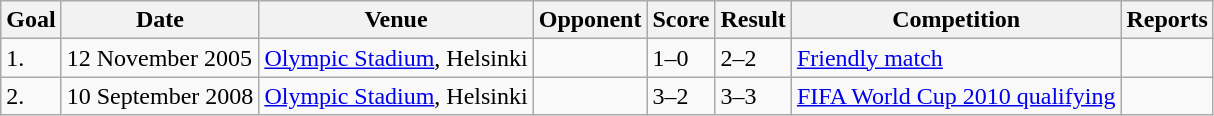<table class="wikitable">
<tr>
<th>Goal</th>
<th>Date</th>
<th>Venue</th>
<th>Opponent</th>
<th>Score</th>
<th>Result</th>
<th>Competition</th>
<th>Reports</th>
</tr>
<tr>
<td>1.</td>
<td>12 November 2005</td>
<td><a href='#'>Olympic Stadium</a>, Helsinki</td>
<td></td>
<td>1–0</td>
<td>2–2</td>
<td><a href='#'>Friendly match</a></td>
<td></td>
</tr>
<tr>
<td>2.</td>
<td>10 September 2008</td>
<td><a href='#'>Olympic Stadium</a>, Helsinki</td>
<td></td>
<td>3–2</td>
<td>3–3</td>
<td><a href='#'>FIFA World Cup 2010 qualifying</a></td>
<td></td>
</tr>
</table>
